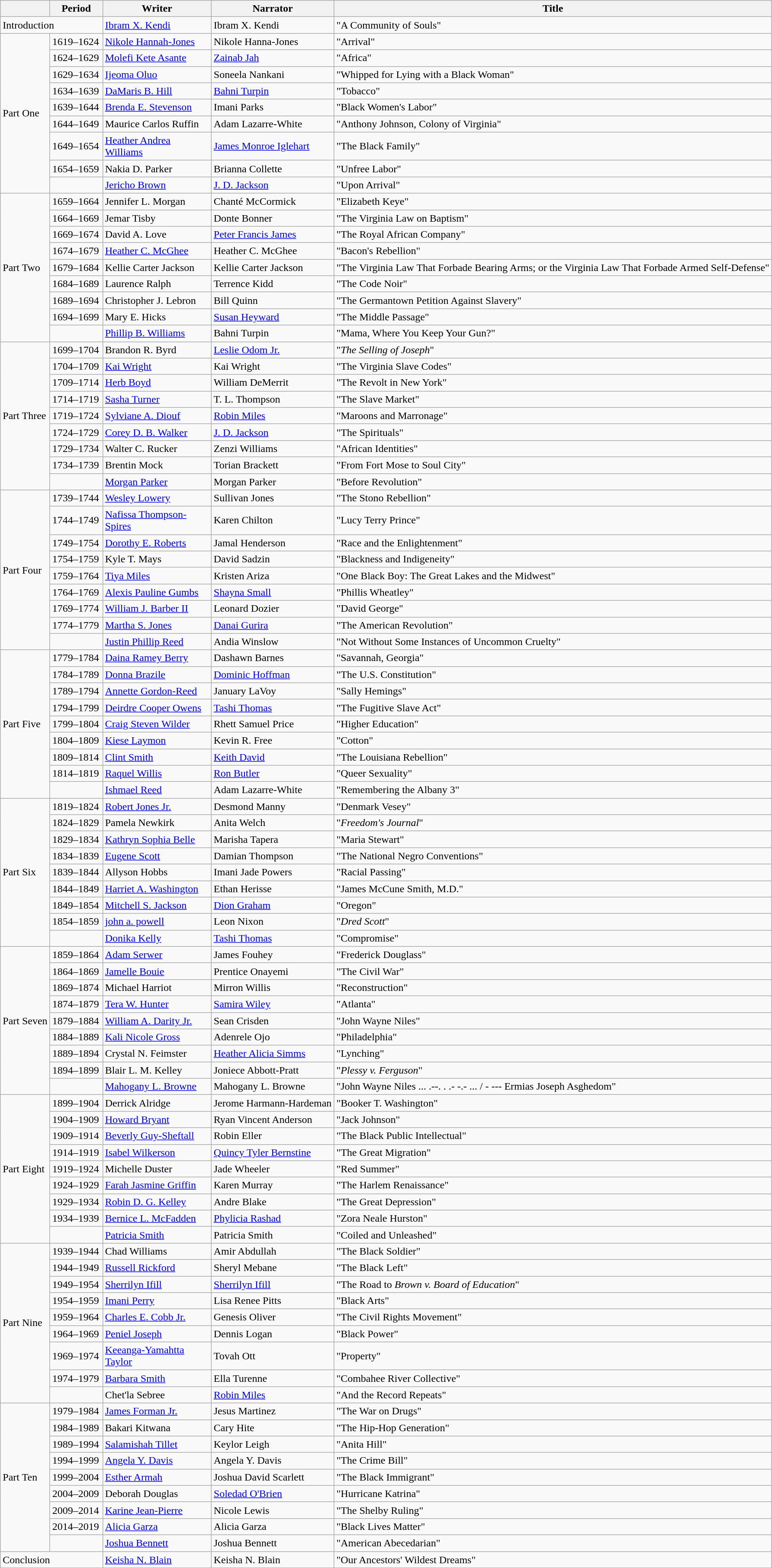<table class="wikitable mw-collapsible mw-collapsed">
<tr>
<th></th>
<th style="width: 74px;">Period</th>
<th style="width: 160px;">Writer</th>
<th><strong>Narrator</strong></th>
<th>Title</th>
</tr>
<tr>
<td colspan="2">Introduction</td>
<td><a href='#'>Ibram X. Kendi</a></td>
<td>Ibram X. Kendi</td>
<td>"A Community of Souls"</td>
</tr>
<tr>
<td rowspan="9">Part One</td>
<td>1619–1624</td>
<td><a href='#'>Nikole Hannah-Jones</a></td>
<td>Nikole Hanna-Jones</td>
<td>"Arrival"</td>
</tr>
<tr>
<td>1624–1629</td>
<td><a href='#'>Molefi Kete Asante</a></td>
<td><a href='#'>Zainab Jah</a></td>
<td>"Africa"</td>
</tr>
<tr>
<td>1629–1634</td>
<td><a href='#'>Ijeoma Oluo</a></td>
<td>Soneela Nankani</td>
<td>"Whipped for Lying with a Black Woman"</td>
</tr>
<tr>
<td>1634–1639</td>
<td><a href='#'>DaMaris B. Hill</a></td>
<td><a href='#'>Bahni Turpin</a></td>
<td>"Tobacco"</td>
</tr>
<tr>
<td>1639–1644</td>
<td><a href='#'>Brenda E. Stevenson</a></td>
<td>Imani Parks</td>
<td>"Black Women's Labor"</td>
</tr>
<tr>
<td>1644–1649</td>
<td>Maurice Carlos Ruffin</td>
<td>Adam Lazarre-White</td>
<td>"Anthony Johnson, Colony of Virginia"</td>
</tr>
<tr>
<td>1649–1654</td>
<td><a href='#'>Heather Andrea Williams</a></td>
<td><a href='#'>James Monroe Iglehart</a></td>
<td>"The Black Family"</td>
</tr>
<tr>
<td>1654–1659</td>
<td>Nakia D. Parker</td>
<td>Brianna Collette</td>
<td>"Unfree Labor"</td>
</tr>
<tr>
<td></td>
<td><a href='#'>Jericho Brown</a></td>
<td><a href='#'>J. D. Jackson</a></td>
<td>"Upon Arrival"</td>
</tr>
<tr>
<td rowspan="9">Part Two</td>
<td>1659–1664</td>
<td>Jennifer L. Morgan</td>
<td>Chanté McCormick</td>
<td>"Elizabeth Keye"</td>
</tr>
<tr>
<td>1664–1669</td>
<td>Jemar Tisby</td>
<td>Donte Bonner</td>
<td>"The Virginia Law on Baptism"</td>
</tr>
<tr>
<td>1669–1674</td>
<td>David A. Love</td>
<td><a href='#'>Peter Francis James</a></td>
<td>"The Royal African Company"</td>
</tr>
<tr>
<td>1674–1679</td>
<td><a href='#'>Heather C. McGhee</a></td>
<td>Heather C. McGhee</td>
<td>"Bacon's Rebellion"</td>
</tr>
<tr>
<td>1679–1684</td>
<td>Kellie Carter Jackson</td>
<td>Kellie Carter Jackson</td>
<td>"The Virginia Law That Forbade Bearing Arms; or the Virginia Law That Forbade Armed Self-Defense"</td>
</tr>
<tr>
<td>1684–1689</td>
<td>Laurence Ralph</td>
<td>Terrence Kidd</td>
<td>"The Code Noir"</td>
</tr>
<tr>
<td>1689–1694</td>
<td>Christopher J. Lebron</td>
<td>Bill Quinn</td>
<td>"The Germantown Petition Against Slavery"</td>
</tr>
<tr>
<td>1694–1699</td>
<td>Mary E. Hicks</td>
<td><a href='#'>Susan Heyward</a></td>
<td>"The Middle Passage"</td>
</tr>
<tr>
<td></td>
<td><a href='#'>Phillip B. Williams</a></td>
<td>Bahni Turpin</td>
<td>"Mama, Where You Keep Your Gun?"</td>
</tr>
<tr>
<td rowspan="9">Part Three</td>
<td>1699–1704</td>
<td>Brandon R. Byrd</td>
<td><a href='#'>Leslie Odom Jr.</a></td>
<td>"<em>The Selling of Joseph</em>"</td>
</tr>
<tr>
<td>1704–1709</td>
<td><a href='#'>Kai Wright</a></td>
<td>Kai Wright</td>
<td>"The Virginia Slave Codes"</td>
</tr>
<tr>
<td>1709–1714</td>
<td><a href='#'>Herb Boyd</a></td>
<td>William DeMerrit</td>
<td>"The Revolt in New York"</td>
</tr>
<tr>
<td>1714–1719</td>
<td><a href='#'>Sasha Turner</a></td>
<td>T. L. Thompson</td>
<td>"The Slave Market"</td>
</tr>
<tr>
<td>1719–1724</td>
<td><a href='#'>Sylviane A. Diouf</a></td>
<td><a href='#'>Robin Miles</a></td>
<td>"Maroons and Marronage"</td>
</tr>
<tr>
<td>1724–1729</td>
<td><a href='#'>Corey D. B. Walker</a></td>
<td><a href='#'>J. D. Jackson</a></td>
<td>"The Spirituals"</td>
</tr>
<tr>
<td>1729–1734</td>
<td>Walter C. Rucker</td>
<td>Zenzi Williams</td>
<td>"African Identities"</td>
</tr>
<tr>
<td>1734–1739</td>
<td>Brentin Mock</td>
<td>Torian Brackett</td>
<td>"From Fort Mose to Soul City"</td>
</tr>
<tr>
<td></td>
<td><a href='#'>Morgan Parker</a></td>
<td>Morgan Parker</td>
<td>"Before Revolution"</td>
</tr>
<tr>
<td rowspan="9">Part Four</td>
<td>1739–1744</td>
<td><a href='#'>Wesley Lowery</a></td>
<td>Sullivan Jones</td>
<td>"The Stono Rebellion"</td>
</tr>
<tr>
<td>1744–1749</td>
<td><a href='#'>Nafissa Thompson-Spires</a></td>
<td>Karen Chilton</td>
<td>"Lucy Terry Prince"</td>
</tr>
<tr>
<td>1749–1754</td>
<td><a href='#'>Dorothy E. Roberts</a></td>
<td>Jamal Henderson</td>
<td>"Race and the Enlightenment"</td>
</tr>
<tr>
<td>1754–1759</td>
<td>Kyle T. Mays</td>
<td>David Sadzin</td>
<td>"Blackness and Indigeneity"</td>
</tr>
<tr>
<td>1759–1764</td>
<td><a href='#'>Tiya Miles</a></td>
<td>Kristen Ariza</td>
<td>"One Black Boy: The Great Lakes and the Midwest"</td>
</tr>
<tr>
<td>1764–1769</td>
<td><a href='#'>Alexis Pauline Gumbs</a></td>
<td><a href='#'>Shayna Small</a></td>
<td>"Phillis Wheatley"</td>
</tr>
<tr>
<td>1769–1774</td>
<td><a href='#'>William J. Barber II</a></td>
<td>Leonard Dozier</td>
<td>"David George"</td>
</tr>
<tr>
<td>1774–1779</td>
<td><a href='#'>Martha S. Jones</a></td>
<td><a href='#'>Danai Gurira</a></td>
<td>"The American Revolution"</td>
</tr>
<tr>
<td></td>
<td><a href='#'>Justin Phillip Reed</a></td>
<td>Andia Winslow</td>
<td>"Not Without Some Instances of Uncommon Cruelty"</td>
</tr>
<tr>
<td rowspan="9">Part Five</td>
<td>1779–1784</td>
<td><a href='#'>Daina Ramey Berry</a></td>
<td>Dashawn Barnes</td>
<td>"Savannah, Georgia"</td>
</tr>
<tr>
<td>1784–1789</td>
<td><a href='#'>Donna Brazile</a></td>
<td><a href='#'>Dominic Hoffman</a></td>
<td>"The U.S. Constitution"</td>
</tr>
<tr>
<td>1789–1794</td>
<td><a href='#'>Annette Gordon-Reed</a></td>
<td>January LaVoy</td>
<td>"Sally Hemings"</td>
</tr>
<tr>
<td>1794–1799</td>
<td><a href='#'>Deirdre Cooper Owens</a></td>
<td><a href='#'>Tashi Thomas</a></td>
<td>"The Fugitive Slave Act"</td>
</tr>
<tr>
<td>1799–1804</td>
<td><a href='#'>Craig Steven Wilder</a></td>
<td>Rhett Samuel Price</td>
<td>"Higher Education"</td>
</tr>
<tr>
<td>1804–1809</td>
<td><a href='#'>Kiese Laymon</a></td>
<td>Kevin R. Free</td>
<td>"Cotton"</td>
</tr>
<tr>
<td>1809–1814</td>
<td><a href='#'>Clint Smith</a></td>
<td><a href='#'>Keith David</a></td>
<td>"The Louisiana Rebellion"</td>
</tr>
<tr>
<td>1814–1819</td>
<td><a href='#'>Raquel Willis</a></td>
<td><a href='#'>Ron Butler</a></td>
<td>"Queer Sexuality"</td>
</tr>
<tr>
<td></td>
<td><a href='#'>Ishmael Reed</a></td>
<td>Adam Lazarre-White</td>
<td>"Remembering the Albany 3"</td>
</tr>
<tr>
<td rowspan="9">Part Six</td>
<td>1819–1824</td>
<td><a href='#'>Robert Jones Jr.</a></td>
<td>Desmond Manny</td>
<td>"Denmark Vesey"</td>
</tr>
<tr>
<td>1824–1829</td>
<td>Pamela Newkirk</td>
<td>Anita Welch</td>
<td>"<em>Freedom's Journal</em>"</td>
</tr>
<tr>
<td>1829–1834</td>
<td><a href='#'>Kathryn Sophia Belle</a></td>
<td>Marisha Tapera</td>
<td>"Maria Stewart"</td>
</tr>
<tr>
<td>1834–1839</td>
<td><a href='#'>Eugene Scott</a></td>
<td>Damian Thompson</td>
<td>"The National Negro Conventions"</td>
</tr>
<tr>
<td>1839–1844</td>
<td>Allyson Hobbs</td>
<td>Imani Jade Powers</td>
<td>"Racial Passing"</td>
</tr>
<tr>
<td>1844–1849</td>
<td><a href='#'>Harriet A. Washington</a></td>
<td>Ethan Herisse</td>
<td>"James McCune Smith, M.D."</td>
</tr>
<tr>
<td>1849–1854</td>
<td><a href='#'>Mitchell S. Jackson</a></td>
<td><a href='#'>Dion Graham</a></td>
<td>"Oregon"</td>
</tr>
<tr>
<td>1854–1859</td>
<td><a href='#'>john a. powell</a></td>
<td>Leon Nixon</td>
<td>"<em>Dred Scott</em>"</td>
</tr>
<tr>
<td></td>
<td><a href='#'>Donika Kelly</a></td>
<td><a href='#'>Tashi Thomas</a></td>
<td>"Compromise"</td>
</tr>
<tr>
<td rowspan="9">Part Seven</td>
<td>1859–1864</td>
<td><a href='#'>Adam Serwer</a></td>
<td>James Fouhey</td>
<td>"Frederick Douglass"</td>
</tr>
<tr>
<td>1864–1869</td>
<td><a href='#'>Jamelle Bouie</a></td>
<td>Prentice Onayemi</td>
<td>"The Civil War"</td>
</tr>
<tr>
<td>1869–1874</td>
<td>Michael Harriot</td>
<td>Mirron Willis</td>
<td>"Reconstruction"</td>
</tr>
<tr>
<td>1874–1879</td>
<td><a href='#'>Tera W. Hunter</a></td>
<td><a href='#'>Samira Wiley</a></td>
<td>"Atlanta"</td>
</tr>
<tr>
<td>1879–1884</td>
<td><a href='#'>William A. Darity Jr.</a></td>
<td>Sean Crisden</td>
<td>"John Wayne Niles"</td>
</tr>
<tr>
<td>1884–1889</td>
<td><a href='#'>Kali Nicole Gross</a></td>
<td>Adenrele Ojo</td>
<td>"Philadelphia"</td>
</tr>
<tr>
<td>1889–1894</td>
<td>Crystal N. Feimster</td>
<td><a href='#'>Heather Alicia Simms</a></td>
<td>"Lynching"</td>
</tr>
<tr>
<td>1894–1899</td>
<td>Blair L. M. Kelley</td>
<td>Joniece Abbott-Pratt</td>
<td>"<em>Plessy v. Ferguson</em>"</td>
</tr>
<tr>
<td></td>
<td><a href='#'>Mahogany L. Browne</a></td>
<td>Mahogany L. Browne</td>
<td>"John Wayne Niles ... .--. . .- -.- ... / - --- Ermias Joseph Asghedom"</td>
</tr>
<tr>
<td rowspan="9">Part Eight</td>
<td>1899–1904</td>
<td>Derrick Alridge</td>
<td>Jerome Harmann-Hardeman</td>
<td>"Booker T. Washington"</td>
</tr>
<tr>
<td>1904–1909</td>
<td><a href='#'>Howard Bryant</a></td>
<td>Ryan Vincent Anderson</td>
<td>"Jack Johnson"</td>
</tr>
<tr>
<td>1909–1914</td>
<td><a href='#'>Beverly Guy-Sheftall</a></td>
<td>Robin Eller</td>
<td>"The Black Public Intellectual"</td>
</tr>
<tr>
<td>1914–1919</td>
<td><a href='#'>Isabel Wilkerson</a></td>
<td><a href='#'>Quincy Tyler Bernstine</a></td>
<td>"The Great Migration"</td>
</tr>
<tr>
<td>1919–1924</td>
<td>Michelle Duster</td>
<td>Jade Wheeler</td>
<td>"Red Summer"</td>
</tr>
<tr>
<td>1924–1929</td>
<td><a href='#'>Farah Jasmine Griffin</a></td>
<td>Karen Murray</td>
<td>"The Harlem Renaissance"</td>
</tr>
<tr>
<td>1929–1934</td>
<td><a href='#'>Robin D. G. Kelley</a></td>
<td>Andre Blake</td>
<td>"The Great Depression"</td>
</tr>
<tr>
<td>1934–1939</td>
<td><a href='#'>Bernice L. McFadden</a></td>
<td><a href='#'>Phylicia Rashad</a></td>
<td>"Zora Neale Hurston"</td>
</tr>
<tr>
<td></td>
<td><a href='#'>Patricia Smith</a></td>
<td>Patricia Smith</td>
<td>"Coiled and Unleashed"</td>
</tr>
<tr>
<td rowspan="9">Part Nine</td>
<td>1939–1944</td>
<td>Chad Williams</td>
<td>Amir Abdullah</td>
<td>"The Black Soldier"</td>
</tr>
<tr>
<td>1944–1949</td>
<td><a href='#'>Russell Rickford</a></td>
<td>Sheryl Mebane</td>
<td>"The Black Left"</td>
</tr>
<tr>
<td>1949–1954</td>
<td><a href='#'>Sherrilyn Ifill</a></td>
<td><a href='#'>Sherrilyn Ifill</a></td>
<td>"The Road to <em>Brown v. Board of Education</em>"</td>
</tr>
<tr>
<td>1954–1959</td>
<td><a href='#'>Imani Perry</a></td>
<td>Lisa Renee Pitts</td>
<td>"Black Arts"</td>
</tr>
<tr>
<td>1959–1964</td>
<td><a href='#'>Charles E. Cobb Jr.</a></td>
<td>Genesis Oliver</td>
<td>"The Civil Rights Movement"</td>
</tr>
<tr>
<td>1964–1969</td>
<td><a href='#'>Peniel Joseph</a></td>
<td>Dennis Logan</td>
<td>"Black Power"</td>
</tr>
<tr>
<td>1969–1974</td>
<td><a href='#'>Keeanga-Yamahtta Taylor</a></td>
<td>Tovah Ott</td>
<td>"Property"</td>
</tr>
<tr>
<td>1974–1979</td>
<td><a href='#'>Barbara Smith</a></td>
<td>Ella Turenne</td>
<td>"Combahee River Collective"</td>
</tr>
<tr>
<td></td>
<td>Chet'la Sebree</td>
<td><a href='#'>Robin Miles</a></td>
<td>"And the Record Repeats"</td>
</tr>
<tr>
<td rowspan="9">Part Ten</td>
<td>1979–1984</td>
<td><a href='#'>James Forman Jr.</a></td>
<td>Jesus Martinez</td>
<td>"The War on Drugs"</td>
</tr>
<tr>
<td>1984–1989</td>
<td>Bakari Kitwana</td>
<td>Cary Hite</td>
<td>"The Hip-Hop Generation"</td>
</tr>
<tr>
<td>1989–1994</td>
<td><a href='#'>Salamishah Tillet</a></td>
<td>Keylor Leigh</td>
<td>"Anita Hill"</td>
</tr>
<tr>
<td>1994–1999</td>
<td><a href='#'>Angela Y. Davis</a></td>
<td>Angela Y. Davis</td>
<td>"The Crime Bill"</td>
</tr>
<tr>
<td>1999–2004</td>
<td><a href='#'>Esther Armah</a></td>
<td>Joshua David Scarlett</td>
<td>"The Black Immigrant"</td>
</tr>
<tr>
<td>2004–2009</td>
<td>Deborah Douglas</td>
<td><a href='#'>Soledad O'Brien</a></td>
<td>"Hurricane Katrina"</td>
</tr>
<tr>
<td>2009–2014</td>
<td><a href='#'>Karine Jean-Pierre</a></td>
<td>Nicole Lewis</td>
<td>"The Shelby Ruling"</td>
</tr>
<tr>
<td>2014–2019</td>
<td><a href='#'>Alicia Garza</a></td>
<td>Alicia Garza</td>
<td>"Black Lives Matter"</td>
</tr>
<tr>
<td></td>
<td><a href='#'>Joshua Bennett</a></td>
<td>Joshua Bennett</td>
<td>"American Abecedarian"</td>
</tr>
<tr>
<td colspan="2">Conclusion</td>
<td><a href='#'>Keisha N. Blain</a></td>
<td>Keisha N. Blain</td>
<td>"Our Ancestors' Wildest Dreams"</td>
</tr>
<tr>
</tr>
</table>
